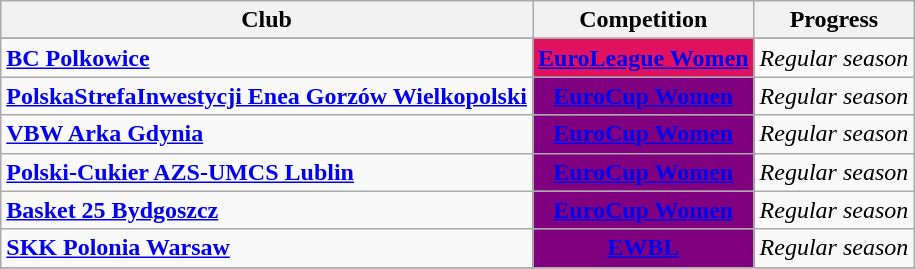<table class="wikitable sortable">
<tr>
<th>Club</th>
<th>Competition</th>
<th>Progress</th>
</tr>
<tr>
</tr>
<tr>
<td><strong><a href='#'>BC Polkowice</a></strong></td>
<td rowspan=1 style="background-color:#E0115F;color:#D0D3D4;text-align:center"><strong><a href='#'><span>EuroLeague Women</span></a></strong></td>
<td><em>Regular season</em></td>
</tr>
<tr>
<td><strong><a href='#'>PolskaStrefaInwestycji Enea Gorzów Wielkopolski</a></strong></td>
<td rowspan=1 style="background-color:#800080;color:white;text-align:center"><strong><a href='#'><span>EuroCup Women</span></a></strong></td>
<td><em>Regular season</em></td>
</tr>
<tr>
<td><strong><a href='#'>VBW Arka Gdynia</a></strong></td>
<td rowspan=1 style="background-color:#800080;color:white;text-align:center"><strong><a href='#'><span>EuroCup Women</span></a></strong></td>
<td><em>Regular season</em></td>
</tr>
<tr>
<td><strong><a href='#'>Polski-Cukier AZS-UMCS Lublin</a></strong></td>
<td rowspan=1 style="background-color:#800080;color:white;text-align:center"><strong><a href='#'><span>EuroCup Women</span></a></strong></td>
<td><em>Regular season</em></td>
</tr>
<tr>
<td><strong><a href='#'>Basket 25 Bydgoszcz</a></strong></td>
<td rowspan=1 style="background-color:#800080;color:white;text-align:center"><strong><a href='#'><span>EuroCup Women</span></a></strong></td>
<td><em>Regular season</em></td>
</tr>
<tr>
<td><strong><a href='#'>SKK Polonia Warsaw</a></strong></td>
<td rowspan=1 style="background-color:#800080;color:white;text-align:center"><strong><a href='#'><span>EWBL</span></a></strong></td>
<td><em>Regular season</em></td>
</tr>
<tr>
</tr>
</table>
